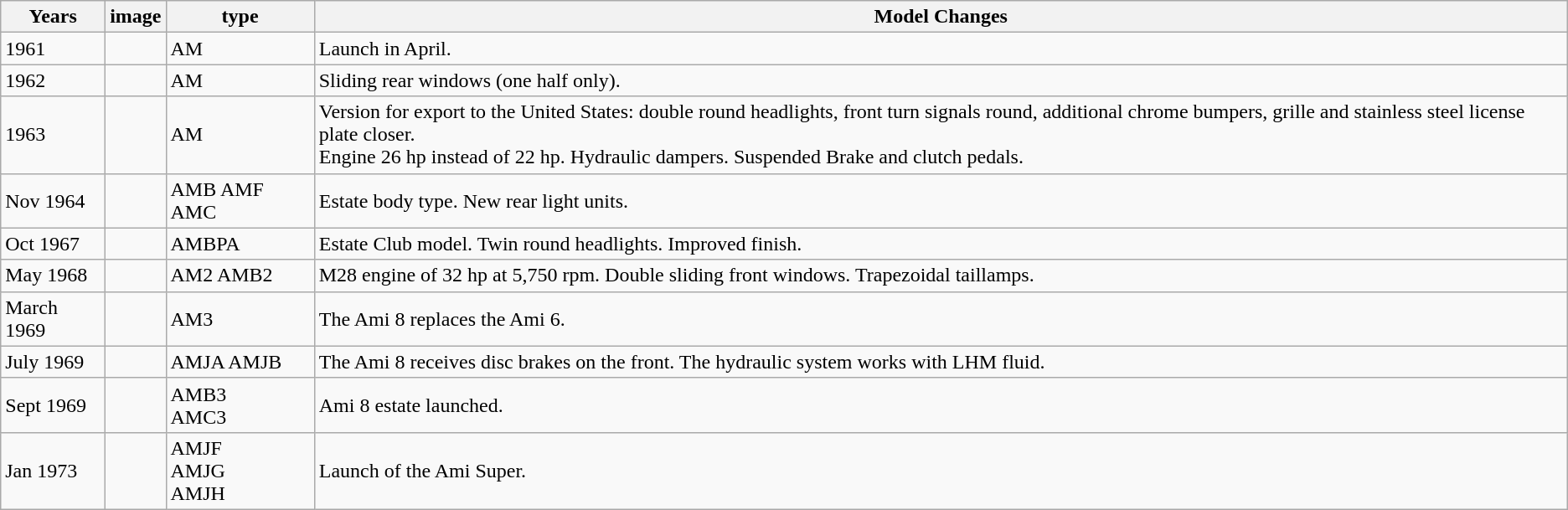<table class="wikitable">
<tr>
<th>Years</th>
<th>image</th>
<th>type</th>
<th>Model Changes</th>
</tr>
<tr>
<td>1961</td>
<td></td>
<td>AM</td>
<td>Launch in April.</td>
</tr>
<tr>
<td>1962</td>
<td></td>
<td>AM</td>
<td>Sliding rear windows (one half only).</td>
</tr>
<tr>
<td>1963</td>
<td></td>
<td>AM</td>
<td>Version for export to the United States: double round headlights, front turn signals round, additional chrome bumpers, grille and stainless steel license plate closer.<br>Engine 26 hp instead of 22 hp. Hydraulic dampers. Suspended Brake and clutch pedals.</td>
</tr>
<tr>
<td>Nov 1964</td>
<td></td>
<td>AMB AMF AMC</td>
<td>Estate body type. New rear light units.</td>
</tr>
<tr>
<td>Oct 1967</td>
<td></td>
<td>AMBPA</td>
<td>Estate Club model. Twin round headlights. Improved finish.</td>
</tr>
<tr>
<td>May 1968</td>
<td></td>
<td>AM2 AMB2</td>
<td>M28 engine of 32 hp at 5,750 rpm. Double sliding front windows. Trapezoidal taillamps.</td>
</tr>
<tr>
<td>March 1969</td>
<td></td>
<td>AM3</td>
<td>The Ami 8 replaces the Ami 6.</td>
</tr>
<tr>
<td>July 1969</td>
<td></td>
<td>AMJA AMJB</td>
<td>The Ami 8 receives disc brakes on the front. The hydraulic system works with LHM fluid.</td>
</tr>
<tr>
<td>Sept 1969</td>
<td></td>
<td>AMB3<br>AMC3</td>
<td>Ami 8 estate launched.</td>
</tr>
<tr>
<td>Jan 1973</td>
<td></td>
<td>AMJF<br>AMJG<br>AMJH</td>
<td>Launch of the Ami Super.</td>
</tr>
</table>
